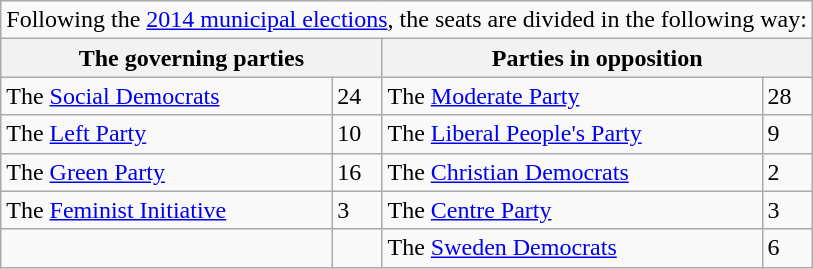<table class="wikitable" border="1">
<tr>
<td colspan="5">Following the <a href='#'>2014 municipal elections</a>, the seats are divided in the following way:</td>
</tr>
<tr>
<th colspan="2"><strong>The governing parties</strong></th>
<th colspan="2"><strong>Parties in opposition</strong></th>
</tr>
<tr style="vertical-align:top;">
<td>The <a href='#'>Social Democrats</a></td>
<td>24</td>
<td>The <a href='#'>Moderate Party</a></td>
<td>28</td>
</tr>
<tr>
<td>The <a href='#'>Left Party</a></td>
<td>10</td>
<td>The <a href='#'>Liberal People's Party</a></td>
<td>9</td>
</tr>
<tr>
<td>The <a href='#'>Green Party</a></td>
<td>16</td>
<td>The <a href='#'>Christian Democrats</a></td>
<td>2</td>
</tr>
<tr>
<td>The <a href='#'>Feminist Initiative</a></td>
<td>3</td>
<td>The <a href='#'>Centre Party</a></td>
<td>3</td>
</tr>
<tr>
<td></td>
<td></td>
<td>The <a href='#'>Sweden Democrats</a></td>
<td>6</td>
</tr>
</table>
